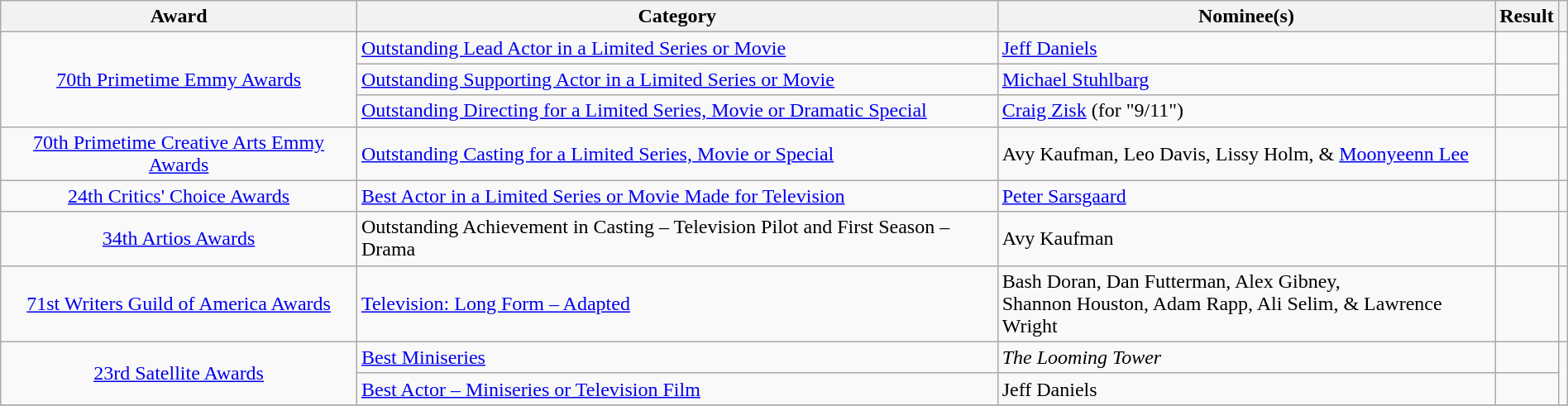<table class="wikitable sortable" style="width:100%">
<tr>
<th scope="col">Award</th>
<th scope="col">Category</th>
<th scope="col">Nominee(s)</th>
<th scope="col">Result</th>
<th scope="col" class="unsortable"></th>
</tr>
<tr>
<td align="center" rowspan="3"><a href='#'>70th Primetime Emmy Awards</a></td>
<td><a href='#'>Outstanding Lead Actor in a Limited Series or Movie</a></td>
<td><a href='#'>Jeff Daniels</a></td>
<td></td>
<td align="center" rowspan="3"></td>
</tr>
<tr>
<td><a href='#'>Outstanding Supporting Actor in a Limited Series or Movie</a></td>
<td><a href='#'>Michael Stuhlbarg</a></td>
<td></td>
</tr>
<tr>
<td><a href='#'>Outstanding Directing for a Limited Series, Movie or Dramatic Special</a></td>
<td><a href='#'>Craig Zisk</a> (for "9/11")</td>
<td></td>
</tr>
<tr>
<td align="center"><a href='#'>70th Primetime Creative Arts Emmy Awards</a></td>
<td><a href='#'>Outstanding Casting for a Limited Series, Movie or Special</a></td>
<td>Avy Kaufman, Leo Davis, Lissy Holm, & <a href='#'>Moonyeenn Lee</a></td>
<td></td>
<td align="center"></td>
</tr>
<tr>
<td align="center"><a href='#'>24th Critics' Choice Awards</a></td>
<td><a href='#'>Best Actor in a Limited Series or Movie Made for Television</a></td>
<td><a href='#'>Peter Sarsgaard</a></td>
<td></td>
<td align="center"></td>
</tr>
<tr>
<td align="center"><a href='#'>34th Artios Awards</a></td>
<td>Outstanding Achievement in Casting – Television Pilot and First Season – Drama</td>
<td>Avy Kaufman</td>
<td></td>
<td align="center"></td>
</tr>
<tr>
<td align="center"><a href='#'>71st Writers Guild of America Awards</a></td>
<td><a href='#'>Television: Long Form – Adapted</a></td>
<td>Bash Doran, Dan Futterman, Alex Gibney,<br>Shannon Houston, Adam Rapp, Ali Selim, & Lawrence Wright</td>
<td></td>
<td align="center"></td>
</tr>
<tr>
<td align="center" rowspan="2"><a href='#'>23rd Satellite Awards</a></td>
<td><a href='#'>Best Miniseries</a></td>
<td><em>The Looming Tower</em></td>
<td></td>
<td align="center" rowspan="2"></td>
</tr>
<tr>
<td><a href='#'>Best Actor – Miniseries or Television Film</a></td>
<td>Jeff Daniels</td>
<td></td>
</tr>
<tr>
</tr>
</table>
